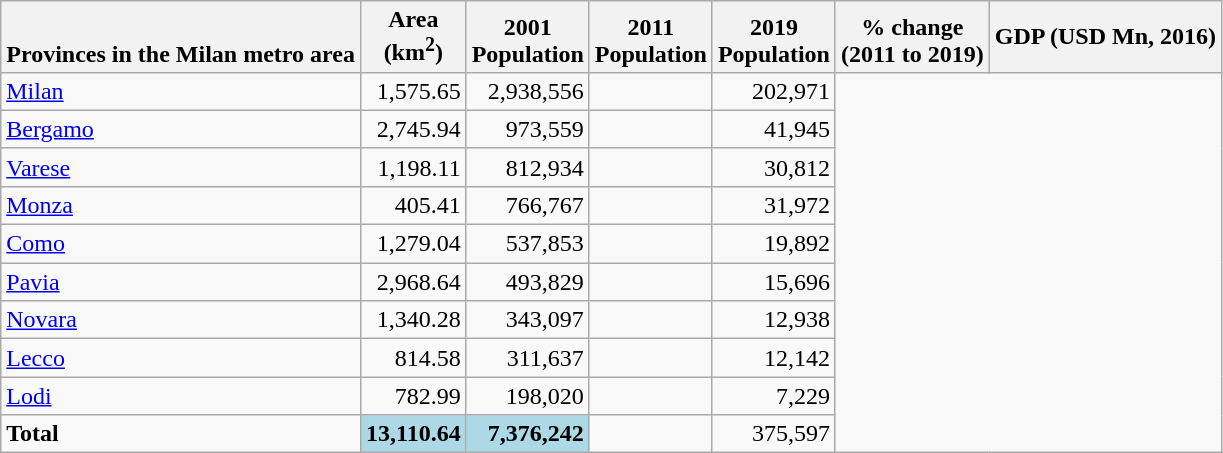<table class="wikitable">
<tr>
<th valign=bottom>Provinces in the Milan metro area</th>
<th valign=bottom>Area<br>(km<sup>2</sup>)</th>
<th valign=bottom>2001<br>Population</th>
<th valign=bottom>2011<br>Population</th>
<th valign=bottom>2019<br>Population</th>
<th valign=bottom>% change<br>(2011 to 2019)</th>
<th>GDP (USD Mn, 2016)</th>
</tr>
<tr>
<td><a href='#'>Milan</a></td>
<td align="right">1,575.65</td>
<td align="right">2,938,556</td>
<td></td>
<td align="right">202,971</td>
</tr>
<tr>
<td><a href='#'>Bergamo</a></td>
<td align="right">2,745.94</td>
<td align="right">973,559</td>
<td></td>
<td align="right">41,945</td>
</tr>
<tr>
<td><a href='#'>Varese</a></td>
<td align="right">1,198.11</td>
<td align="right">812,934</td>
<td></td>
<td align="right">30,812</td>
</tr>
<tr>
<td><a href='#'>Monza</a></td>
<td align="right">405.41</td>
<td align="right">766,767</td>
<td></td>
<td align="right">31,972</td>
</tr>
<tr>
<td><a href='#'>Como</a></td>
<td align="right">1,279.04</td>
<td align="right">537,853</td>
<td></td>
<td align="right">19,892</td>
</tr>
<tr>
<td><a href='#'>Pavia</a></td>
<td align="right">2,968.64</td>
<td align="right">493,829</td>
<td></td>
<td align="right">15,696</td>
</tr>
<tr>
<td><a href='#'>Novara</a></td>
<td align="right">1,340.28</td>
<td align="right">343,097</td>
<td></td>
<td align="right">12,938</td>
</tr>
<tr>
<td><a href='#'>Lecco</a></td>
<td align="right">814.58</td>
<td align="right">311,637</td>
<td></td>
<td align="right">12,142</td>
</tr>
<tr>
<td><a href='#'>Lodi</a></td>
<td align="right">782.99</td>
<td align="right">198,020</td>
<td></td>
<td align="right">7,229</td>
</tr>
<tr>
<td><strong>Total</strong></td>
<td style="background:lightblue; text-align:right;"><strong>13,110.64</strong></td>
<td style="background:lightblue; text-align:right;"><strong>7,376,242</strong></td>
<td></td>
<td align="right">375,597</td>
</tr>
</table>
